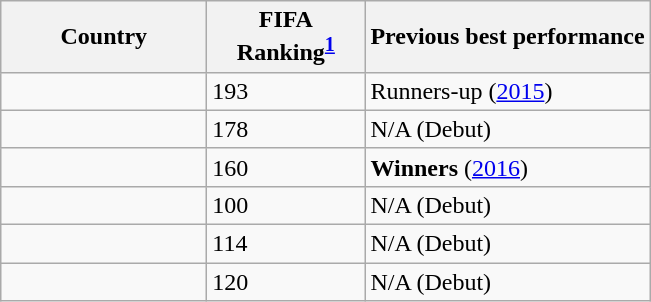<table class="wikitable sortable">
<tr>
<th style="width:130px;">Country</th>
<th style="width:98px;">FIFA Ranking<sup><strong><a href='#'>1</a></strong></sup></th>
<th>Previous best performance</th>
</tr>
<tr>
<td></td>
<td>193</td>
<td>Runners-up (<a href='#'>2015</a>)</td>
</tr>
<tr>
<td></td>
<td>178</td>
<td>N/A (Debut)</td>
</tr>
<tr>
<td></td>
<td>160</td>
<td><strong>Winners</strong> (<a href='#'>2016</a>)</td>
</tr>
<tr>
<td></td>
<td>100</td>
<td>N/A (Debut)</td>
</tr>
<tr>
<td></td>
<td>114</td>
<td>N/A (Debut)</td>
</tr>
<tr>
<td></td>
<td>120</td>
<td>N/A (Debut)</td>
</tr>
</table>
